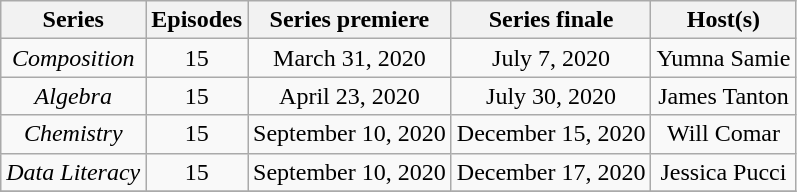<table class="wikitable" style="text-align:center">
<tr>
<th>Series</th>
<th>Episodes</th>
<th>Series premiere</th>
<th>Series finale</th>
<th>Host(s)</th>
</tr>
<tr>
<td style="text-align:center;"><em>Composition</em></td>
<td>15</td>
<td style="text-align:center;">March 31, 2020</td>
<td style="text-align:center;">July 7, 2020</td>
<td style="text-align:center;">Yumna Samie</td>
</tr>
<tr>
<td style="text-align:center;"><em>Algebra</em></td>
<td>15</td>
<td style="text-align:center;">April 23, 2020</td>
<td style="text-align:center;">July 30, 2020</td>
<td style="text-align:center;">James Tanton</td>
</tr>
<tr>
<td style="text-align:center;"><em>Chemistry</em></td>
<td>15</td>
<td style="text-align:center;">September 10, 2020</td>
<td style="text-align:center;">December 15, 2020</td>
<td style="text-align:center;">Will Comar</td>
</tr>
<tr>
<td style="text-align:center;"><em>Data Literacy</em></td>
<td>15</td>
<td style="text-align:center;">September 10, 2020</td>
<td style="text-align:center;">December 17, 2020</td>
<td style="text-align:center;">Jessica Pucci</td>
</tr>
<tr>
</tr>
</table>
